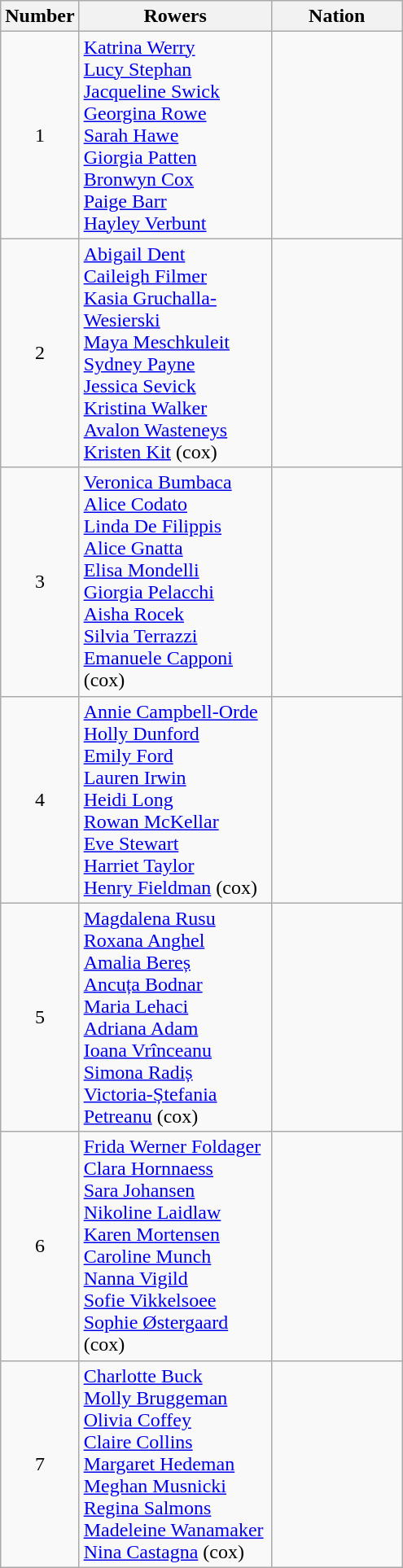<table class="wikitable sortable" style="text-align:center;">
<tr>
<th width=5>Number</th>
<th width=150>Rowers</th>
<th width=100>Nation</th>
</tr>
<tr>
<td align=center>1</td>
<td align=left><a href='#'>Katrina Werry</a><br><a href='#'>Lucy Stephan</a><br><a href='#'>Jacqueline Swick</a><br><a href='#'>Georgina Rowe</a><br><a href='#'>Sarah Hawe</a><br><a href='#'>Giorgia Patten</a><br><a href='#'>Bronwyn Cox</a><br><a href='#'>Paige Barr</a><br><a href='#'>Hayley Verbunt</a></td>
<td align=left></td>
</tr>
<tr>
<td align=center>2</td>
<td align=left><a href='#'>Abigail Dent</a><br><a href='#'>Caileigh Filmer</a><br><a href='#'>Kasia Gruchalla-Wesierski</a><br><a href='#'>Maya Meschkuleit</a><br><a href='#'>Sydney Payne</a><br><a href='#'>Jessica Sevick</a><br><a href='#'>Kristina Walker</a><br><a href='#'>Avalon Wasteneys</a><br><a href='#'>Kristen Kit</a> (cox)</td>
<td align=left></td>
</tr>
<tr>
<td align=center>3</td>
<td align=left><a href='#'>Veronica Bumbaca</a><br><a href='#'>Alice Codato</a><br><a href='#'>Linda De Filippis</a><br><a href='#'>Alice Gnatta</a><br><a href='#'>Elisa Mondelli</a><br><a href='#'>Giorgia Pelacchi</a><br><a href='#'>Aisha Rocek</a><br><a href='#'>Silvia Terrazzi</a><br><a href='#'>Emanuele Capponi</a> (cox)</td>
<td align=left></td>
</tr>
<tr>
<td align=center>4</td>
<td align=left><a href='#'>Annie Campbell-Orde</a><br><a href='#'>Holly Dunford</a><br><a href='#'>Emily Ford</a><br><a href='#'>Lauren Irwin</a><br><a href='#'>Heidi Long</a><br><a href='#'>Rowan McKellar</a><br><a href='#'>Eve Stewart</a><br><a href='#'>Harriet Taylor</a><br><a href='#'>Henry Fieldman</a> (cox)</td>
<td align=left></td>
</tr>
<tr>
<td align=center>5</td>
<td align=left><a href='#'>Magdalena Rusu</a><br><a href='#'>Roxana Anghel</a><br><a href='#'>Amalia Bereș</a><br><a href='#'>Ancuța Bodnar</a><br><a href='#'>Maria Lehaci</a><br><a href='#'>Adriana Adam</a><br><a href='#'>Ioana Vrînceanu</a><br><a href='#'>Simona Radiș</a><br><a href='#'>Victoria-Ștefania Petreanu</a> (cox)</td>
<td align=left></td>
</tr>
<tr>
<td align=center>6</td>
<td align=left><a href='#'>Frida Werner Foldager</a><br><a href='#'>Clara Hornnaess</a><br><a href='#'>Sara Johansen</a><br><a href='#'>Nikoline Laidlaw</a><br><a href='#'>Karen Mortensen</a><br><a href='#'>Caroline Munch</a><br><a href='#'>Nanna Vigild</a><br><a href='#'>Sofie Vikkelsoee</a><br><a href='#'>Sophie Østergaard</a> (cox)</td>
<td align=left></td>
</tr>
<tr>
<td align=center>7</td>
<td align=left><a href='#'>Charlotte Buck</a><br><a href='#'>Molly Bruggeman</a><br><a href='#'>Olivia Coffey</a><br><a href='#'>Claire Collins</a><br><a href='#'>Margaret Hedeman</a><br><a href='#'>Meghan Musnicki</a><br><a href='#'>Regina Salmons</a><br><a href='#'>Madeleine Wanamaker</a><br><a href='#'>Nina Castagna</a> (cox)</td>
<td align=left></td>
</tr>
</table>
